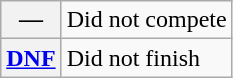<table class="wikitable">
<tr>
<th scope="row">—</th>
<td>Did not compete</td>
</tr>
<tr>
<th scope="row"><a href='#'>DNF</a></th>
<td>Did not finish</td>
</tr>
</table>
